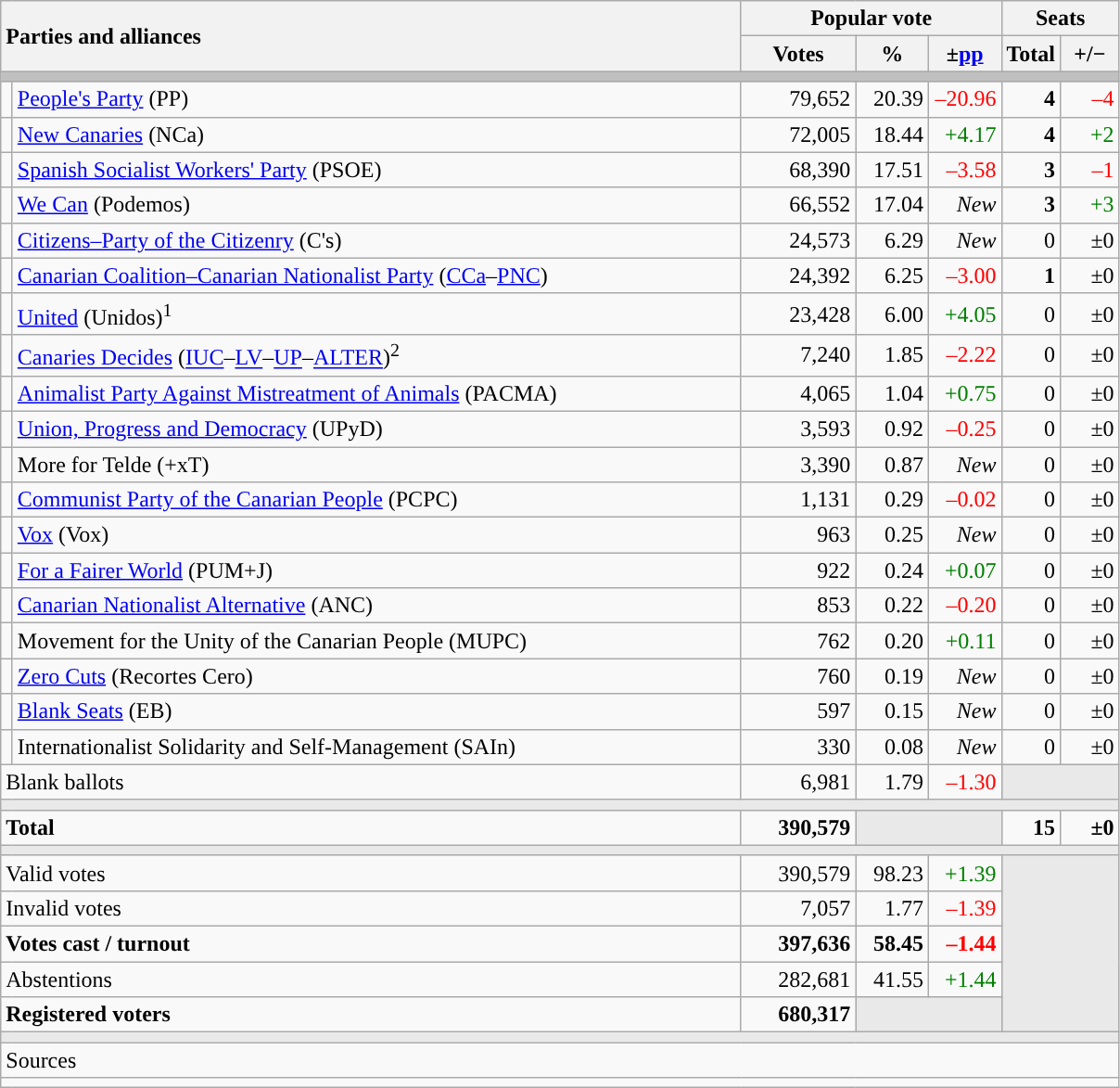<table class="wikitable" style="text-align:right;">
<tr>
<th style="text-align:left;" rowspan="2" colspan="2" width="525">Parties and alliances</th>
<th colspan="3">Popular vote</th>
<th colspan="2">Seats</th>
</tr>
<tr>
<th width="75">Votes</th>
<th width="45">%</th>
<th width="45">±<a href='#'>pp</a></th>
<th width="35">Total</th>
<th width="35">+/−</th>
</tr>
<tr>
<td colspan="7" bgcolor="#C0C0C0"></td>
</tr>
<tr>
<td width="1" style="color:inherit;background:"></td>
<td align="left"><a href='#'>People's Party</a> (PP)</td>
<td>79,652</td>
<td>20.39</td>
<td style="color:red;">–20.96</td>
<td><strong>4</strong></td>
<td style="color:red;">–4</td>
</tr>
<tr>
<td style="color:inherit;background:"></td>
<td align="left"><a href='#'>New Canaries</a> (NCa)</td>
<td>72,005</td>
<td>18.44</td>
<td style="color:green;">+4.17</td>
<td><strong>4</strong></td>
<td style="color:green;">+2</td>
</tr>
<tr>
<td style="color:inherit;background:"></td>
<td align="left"><a href='#'>Spanish Socialist Workers' Party</a> (PSOE)</td>
<td>68,390</td>
<td>17.51</td>
<td style="color:red;">–3.58</td>
<td><strong>3</strong></td>
<td style="color:red;">–1</td>
</tr>
<tr>
<td style="color:inherit;background:"></td>
<td align="left"><a href='#'>We Can</a> (Podemos)</td>
<td>66,552</td>
<td>17.04</td>
<td><em>New</em></td>
<td><strong>3</strong></td>
<td style="color:green;">+3</td>
</tr>
<tr>
<td style="color:inherit;background:"></td>
<td align="left"><a href='#'>Citizens–Party of the Citizenry</a> (C's)</td>
<td>24,573</td>
<td>6.29</td>
<td><em>New</em></td>
<td>0</td>
<td>±0</td>
</tr>
<tr>
<td style="color:inherit;background:"></td>
<td align="left"><a href='#'>Canarian Coalition–Canarian Nationalist Party</a> (<a href='#'>CCa</a>–<a href='#'>PNC</a>)</td>
<td>24,392</td>
<td>6.25</td>
<td style="color:red;">–3.00</td>
<td><strong>1</strong></td>
<td>±0</td>
</tr>
<tr>
<td style="color:inherit;background:"></td>
<td align="left"><a href='#'>United</a> (Unidos)<sup>1</sup></td>
<td>23,428</td>
<td>6.00</td>
<td style="color:green;">+4.05</td>
<td>0</td>
<td>±0</td>
</tr>
<tr>
<td style="color:inherit;background:"></td>
<td align="left"><a href='#'>Canaries Decides</a> (<a href='#'>IUC</a>–<a href='#'>LV</a>–<a href='#'>UP</a>–<a href='#'>ALTER</a>)<sup>2</sup></td>
<td>7,240</td>
<td>1.85</td>
<td style="color:red;">–2.22</td>
<td>0</td>
<td>±0</td>
</tr>
<tr>
<td style="color:inherit;background:"></td>
<td align="left"><a href='#'>Animalist Party Against Mistreatment of Animals</a> (PACMA)</td>
<td>4,065</td>
<td>1.04</td>
<td style="color:green;">+0.75</td>
<td>0</td>
<td>±0</td>
</tr>
<tr>
<td style="color:inherit;background:"></td>
<td align="left"><a href='#'>Union, Progress and Democracy</a> (UPyD)</td>
<td>3,593</td>
<td>0.92</td>
<td style="color:red;">–0.25</td>
<td>0</td>
<td>±0</td>
</tr>
<tr>
<td style="color:inherit;background:"></td>
<td align="left">More for Telde (+xT)</td>
<td>3,390</td>
<td>0.87</td>
<td><em>New</em></td>
<td>0</td>
<td>±0</td>
</tr>
<tr>
<td style="color:inherit;background:"></td>
<td align="left"><a href='#'>Communist Party of the Canarian People</a> (PCPC)</td>
<td>1,131</td>
<td>0.29</td>
<td style="color:red;">–0.02</td>
<td>0</td>
<td>±0</td>
</tr>
<tr>
<td style="color:inherit;background:"></td>
<td align="left"><a href='#'>Vox</a> (Vox)</td>
<td>963</td>
<td>0.25</td>
<td><em>New</em></td>
<td>0</td>
<td>±0</td>
</tr>
<tr>
<td style="color:inherit;background:"></td>
<td align="left"><a href='#'>For a Fairer World</a> (PUM+J)</td>
<td>922</td>
<td>0.24</td>
<td style="color:green;">+0.07</td>
<td>0</td>
<td>±0</td>
</tr>
<tr>
<td style="color:inherit;background:"></td>
<td align="left"><a href='#'>Canarian Nationalist Alternative</a> (ANC)</td>
<td>853</td>
<td>0.22</td>
<td style="color:red;">–0.20</td>
<td>0</td>
<td>±0</td>
</tr>
<tr>
<td style="color:inherit;background:"></td>
<td align="left">Movement for the Unity of the Canarian People (MUPC)</td>
<td>762</td>
<td>0.20</td>
<td style="color:green;">+0.11</td>
<td>0</td>
<td>±0</td>
</tr>
<tr>
<td style="color:inherit;background:"></td>
<td align="left"><a href='#'>Zero Cuts</a> (Recortes Cero)</td>
<td>760</td>
<td>0.19</td>
<td><em>New</em></td>
<td>0</td>
<td>±0</td>
</tr>
<tr>
<td style="color:inherit;background:"></td>
<td align="left"><a href='#'>Blank Seats</a> (EB)</td>
<td>597</td>
<td>0.15</td>
<td><em>New</em></td>
<td>0</td>
<td>±0</td>
</tr>
<tr>
<td style="color:inherit;background:"></td>
<td align="left">Internationalist Solidarity and Self-Management (SAIn)</td>
<td>330</td>
<td>0.08</td>
<td><em>New</em></td>
<td>0</td>
<td>±0</td>
</tr>
<tr>
<td align="left" colspan="2">Blank ballots</td>
<td>6,981</td>
<td>1.79</td>
<td style="color:red;">–1.30</td>
<td bgcolor="#E9E9E9" colspan="2"></td>
</tr>
<tr>
<td colspan="7" bgcolor="#E9E9E9"></td>
</tr>
<tr style="font-weight:bold;">
<td align="left" colspan="2">Total</td>
<td>390,579</td>
<td bgcolor="#E9E9E9" colspan="2"></td>
<td>15</td>
<td>±0</td>
</tr>
<tr>
<td colspan="7" bgcolor="#E9E9E9"></td>
</tr>
<tr>
<td align="left" colspan="2">Valid votes</td>
<td>390,579</td>
<td>98.23</td>
<td style="color:green;">+1.39</td>
<td bgcolor="#E9E9E9" colspan="2" rowspan="5"></td>
</tr>
<tr>
<td align="left" colspan="2">Invalid votes</td>
<td>7,057</td>
<td>1.77</td>
<td style="color:red;">–1.39</td>
</tr>
<tr style="font-weight:bold;">
<td align="left" colspan="2">Votes cast / turnout</td>
<td>397,636</td>
<td>58.45</td>
<td style="color:red;">–1.44</td>
</tr>
<tr>
<td align="left" colspan="2">Abstentions</td>
<td>282,681</td>
<td>41.55</td>
<td style="color:green;">+1.44</td>
</tr>
<tr style="font-weight:bold;">
<td align="left" colspan="2">Registered voters</td>
<td>680,317</td>
<td bgcolor="#E9E9E9" colspan="2"></td>
</tr>
<tr>
<td colspan="7" bgcolor="#E9E9E9"></td>
</tr>
<tr>
<td align="left" colspan="7">Sources</td>
</tr>
<tr>
<td colspan="7" style="text-align:left; max-width:790px;"></td>
</tr>
</table>
